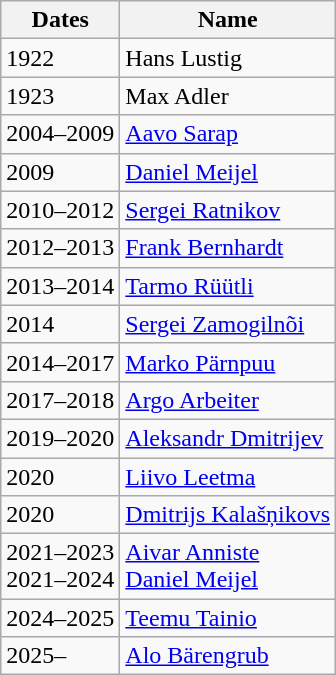<table class="wikitable">
<tr>
<th>Dates</th>
<th>Name</th>
</tr>
<tr>
<td>1922</td>
<td> Hans Lustig</td>
</tr>
<tr>
<td>1923</td>
<td> Max Adler</td>
</tr>
<tr>
<td>2004–2009</td>
<td> <a href='#'>Aavo Sarap</a></td>
</tr>
<tr>
<td>2009</td>
<td> <a href='#'>Daniel Meijel</a></td>
</tr>
<tr>
<td>2010–2012</td>
<td> <a href='#'>Sergei Ratnikov</a></td>
</tr>
<tr>
<td>2012–2013</td>
<td> <a href='#'>Frank Bernhardt</a></td>
</tr>
<tr>
<td>2013–2014</td>
<td> <a href='#'>Tarmo Rüütli</a></td>
</tr>
<tr>
<td>2014</td>
<td> <a href='#'>Sergei Zamogilnõi</a></td>
</tr>
<tr>
<td>2014–2017</td>
<td> <a href='#'>Marko Pärnpuu</a></td>
</tr>
<tr>
<td>2017–2018</td>
<td> <a href='#'>Argo Arbeiter</a></td>
</tr>
<tr>
<td>2019–2020</td>
<td> <a href='#'>Aleksandr Dmitrijev</a></td>
</tr>
<tr>
<td>2020</td>
<td> <a href='#'>Liivo Leetma</a></td>
</tr>
<tr>
<td>2020</td>
<td> <a href='#'>Dmitrijs Kalašņikovs</a></td>
</tr>
<tr>
<td>2021–2023<br>2021–2024</td>
<td> <a href='#'>Aivar Anniste</a><br> <a href='#'>Daniel Meijel</a></td>
</tr>
<tr>
<td>2024–2025</td>
<td> <a href='#'>Teemu Tainio</a></td>
</tr>
<tr>
<td>2025–</td>
<td> <a href='#'>Alo Bärengrub</a></td>
</tr>
</table>
